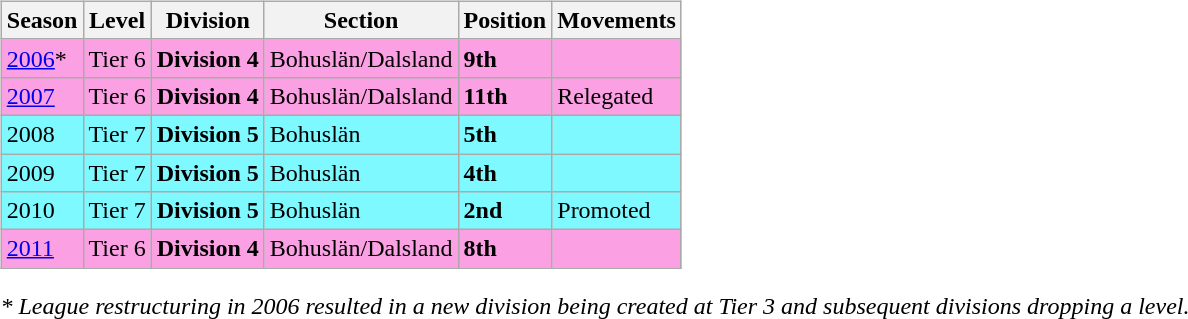<table>
<tr>
<td valign="top" width=0%><br><table class="wikitable">
<tr style="background:#f0f6fa;">
<th><strong>Season</strong></th>
<th><strong>Level</strong></th>
<th><strong>Division</strong></th>
<th><strong>Section</strong></th>
<th><strong>Position</strong></th>
<th><strong>Movements</strong></th>
</tr>
<tr>
<td style="background:#FBA0E3;"><a href='#'>2006</a>*</td>
<td style="background:#FBA0E3;">Tier 6</td>
<td style="background:#FBA0E3;"><strong>Division 4</strong></td>
<td style="background:#FBA0E3;">Bohuslän/Dalsland</td>
<td style="background:#FBA0E3;"><strong>9th</strong></td>
<td style="background:#FBA0E3;"></td>
</tr>
<tr>
<td style="background:#FBA0E3;"><a href='#'>2007</a></td>
<td style="background:#FBA0E3;">Tier 6</td>
<td style="background:#FBA0E3;"><strong>Division 4</strong></td>
<td style="background:#FBA0E3;">Bohuslän/Dalsland</td>
<td style="background:#FBA0E3;"><strong>11th</strong></td>
<td style="background:#FBA0E3;">Relegated</td>
</tr>
<tr>
<td style="background:#7DF9FF;">2008</td>
<td style="background:#7DF9FF;">Tier 7</td>
<td style="background:#7DF9FF;"><strong>Division 5</strong></td>
<td style="background:#7DF9FF;">Bohuslän</td>
<td style="background:#7DF9FF;"><strong>5th</strong></td>
<td style="background:#7DF9FF;"></td>
</tr>
<tr>
<td style="background:#7DF9FF;">2009</td>
<td style="background:#7DF9FF;">Tier 7</td>
<td style="background:#7DF9FF;"><strong>Division 5</strong></td>
<td style="background:#7DF9FF;">Bohuslän</td>
<td style="background:#7DF9FF;"><strong>4th</strong></td>
<td style="background:#7DF9FF;"></td>
</tr>
<tr>
<td style="background:#7DF9FF;">2010</td>
<td style="background:#7DF9FF;">Tier 7</td>
<td style="background:#7DF9FF;"><strong>Division 5</strong></td>
<td style="background:#7DF9FF;">Bohuslän</td>
<td style="background:#7DF9FF;"><strong>2nd</strong></td>
<td style="background:#7DF9FF;">Promoted</td>
</tr>
<tr>
<td style="background:#FBA0E3;"><a href='#'>2011</a></td>
<td style="background:#FBA0E3;">Tier 6</td>
<td style="background:#FBA0E3;"><strong>Division 4</strong></td>
<td style="background:#FBA0E3;">Bohuslän/Dalsland</td>
<td style="background:#FBA0E3;"><strong>8th</strong></td>
<td style="background:#FBA0E3;"></td>
</tr>
</table>
<em>* League restructuring in 2006 resulted in a new division being created at Tier 3 and subsequent divisions dropping a level.</em>


</td>
</tr>
</table>
